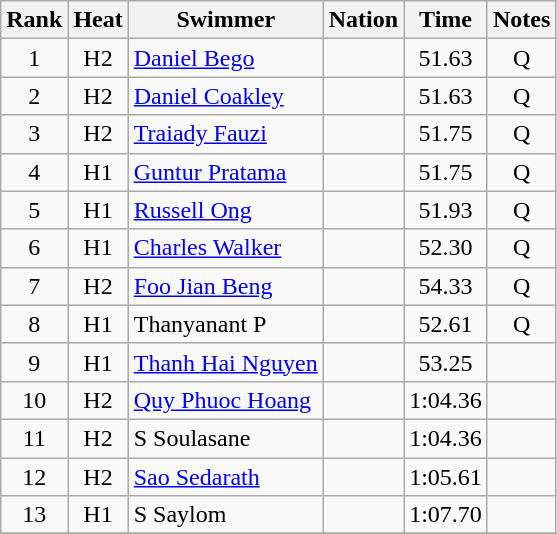<table class="wikitable sortable" style="text-align:center">
<tr>
<th>Rank</th>
<th>Heat</th>
<th>Swimmer</th>
<th>Nation</th>
<th>Time</th>
<th>Notes</th>
</tr>
<tr>
<td>1</td>
<td>H2</td>
<td align=left><a href='#'>Daniel Bego</a></td>
<td align=left></td>
<td>51.63</td>
<td>Q</td>
</tr>
<tr>
<td>2</td>
<td>H2</td>
<td align=left><a href='#'>Daniel Coakley</a></td>
<td align=left></td>
<td>51.63</td>
<td>Q</td>
</tr>
<tr>
<td>3</td>
<td>H2</td>
<td align=left><a href='#'>Traiady Fauzi</a></td>
<td align=left></td>
<td>51.75</td>
<td>Q</td>
</tr>
<tr>
<td>4</td>
<td>H1</td>
<td align=left><a href='#'>Guntur Pratama</a></td>
<td align=left></td>
<td>51.75</td>
<td>Q</td>
</tr>
<tr>
<td>5</td>
<td>H1</td>
<td align=left><a href='#'>Russell Ong</a></td>
<td align=left></td>
<td>51.93</td>
<td>Q</td>
</tr>
<tr>
<td>6</td>
<td>H1</td>
<td align=left><a href='#'>Charles Walker</a></td>
<td align=left></td>
<td>52.30</td>
<td>Q</td>
</tr>
<tr>
<td>7</td>
<td>H2</td>
<td align=left><a href='#'>Foo Jian Beng</a></td>
<td align=left></td>
<td>54.33</td>
<td>Q</td>
</tr>
<tr>
<td>8</td>
<td>H1</td>
<td align=left>Thanyanant P</td>
<td align=left></td>
<td>52.61</td>
<td>Q</td>
</tr>
<tr>
<td>9</td>
<td>H1</td>
<td align=left><a href='#'>Thanh Hai Nguyen</a></td>
<td align=left></td>
<td>53.25</td>
<td></td>
</tr>
<tr>
<td>10</td>
<td>H2</td>
<td align=left><a href='#'>Quy Phuoc Hoang</a></td>
<td align=left></td>
<td>1:04.36</td>
<td></td>
</tr>
<tr>
<td>11</td>
<td>H2</td>
<td align=left>S Soulasane</td>
<td align=left></td>
<td>1:04.36</td>
<td></td>
</tr>
<tr>
<td>12</td>
<td>H2</td>
<td align=left><a href='#'>Sao Sedarath</a></td>
<td align=left></td>
<td>1:05.61</td>
<td></td>
</tr>
<tr>
<td>13</td>
<td>H1</td>
<td align=left>S Saylom</td>
<td align=left></td>
<td>1:07.70</td>
<td></td>
</tr>
<tr>
</tr>
</table>
